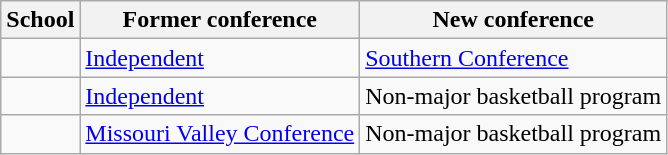<table class="wikitable sortable">
<tr>
<th>School</th>
<th>Former conference</th>
<th>New conference</th>
</tr>
<tr>
<td></td>
<td><a href='#'>Independent</a></td>
<td><a href='#'>Southern Conference</a></td>
</tr>
<tr>
<td></td>
<td><a href='#'>Independent</a></td>
<td>Non-major basketball program</td>
</tr>
<tr>
<td></td>
<td><a href='#'>Missouri Valley Conference</a></td>
<td>Non-major basketball program</td>
</tr>
</table>
